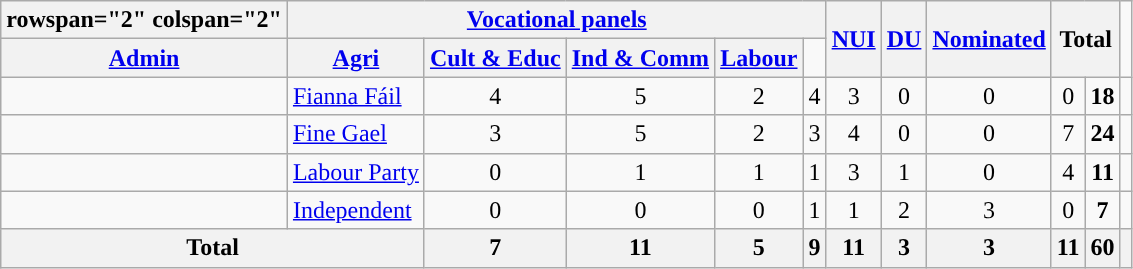<table class="wikitable">
<tr>
<th>rowspan="2" colspan="2" </th>
<th scope="col" colspan="5"><a href='#'>Vocational panels</a></th>
<th rowspan="2"><a href='#'>NUI</a></th>
<th rowspan="2"><a href='#'>DU</a></th>
<th rowspan="2"><a href='#'>Nominated</a></th>
<th rowspan="2" colspan="2">Total</th>
</tr>
<tr>
<th scope="col"><a href='#'>Admin</a></th>
<th scope="col"><a href='#'>Agri</a></th>
<th scope="col"><a href='#'>Cult & Educ</a></th>
<th scope="col"><a href='#'>Ind & Comm</a></th>
<th scope="col"><a href='#'>Labour</a></th>
</tr>
<tr style="text-align:center">
<td style="background-color: "></td>
<td align="left"><a href='#'>Fianna Fáil</a></td>
<td>4</td>
<td>5</td>
<td>2</td>
<td>4</td>
<td>3</td>
<td>0</td>
<td>0</td>
<td>0</td>
<td><strong>18</strong></td>
<td style="background-color: "></td>
</tr>
<tr style="text-align:center">
<td style="background-color: "></td>
<td align="left"><a href='#'>Fine Gael</a></td>
<td>3</td>
<td>5</td>
<td>2</td>
<td>3</td>
<td>4</td>
<td>0</td>
<td>0</td>
<td>7</td>
<td><strong>24</strong></td>
<td style="background-color: "></td>
</tr>
<tr style="text-align:center">
<td style="background-color: "></td>
<td align="left"><a href='#'>Labour Party</a></td>
<td>0</td>
<td>1</td>
<td>1</td>
<td>1</td>
<td>3</td>
<td>1</td>
<td>0</td>
<td>4</td>
<td><strong>11</strong></td>
<td style="background-color: "></td>
</tr>
<tr style="text-align:center">
<td style="background-color: "></td>
<td align="left"><a href='#'>Independent</a></td>
<td>0</td>
<td>0</td>
<td>0</td>
<td>1</td>
<td>1</td>
<td>2</td>
<td>3</td>
<td>0</td>
<td><strong>7</strong></td>
<td style="background-color: "></td>
</tr>
<tr style="text-align:center">
<th colspan="2">Total</th>
<th>7</th>
<th>11</th>
<th>5</th>
<th>9</th>
<th>11</th>
<th>3</th>
<th>3</th>
<th>11</th>
<th>60</th>
<th></th>
</tr>
</table>
